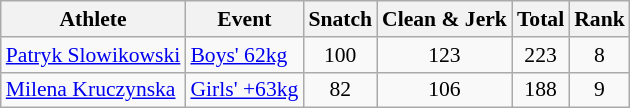<table class="wikitable" style="font-size:90%">
<tr>
<th>Athlete</th>
<th>Event</th>
<th>Snatch</th>
<th>Clean & Jerk</th>
<th>Total</th>
<th>Rank</th>
</tr>
<tr>
<td><a href='#'>Patryk Slowikowski</a></td>
<td><a href='#'>Boys' 62kg</a></td>
<td align=center>100</td>
<td align=center>123</td>
<td align=center>223</td>
<td align=center>8</td>
</tr>
<tr>
<td><a href='#'>Milena Kruczynska</a></td>
<td><a href='#'>Girls' +63kg</a></td>
<td align=center>82</td>
<td align=center>106</td>
<td align=center>188</td>
<td align=center>9</td>
</tr>
</table>
